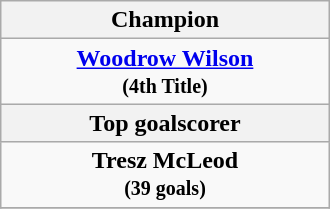<table class="wikitable" style="margin: 0 auto; width: 220px;">
<tr>
<th>Champion</th>
</tr>
<tr>
<td align="center"><strong> <a href='#'>Woodrow Wilson</a> </strong><br><small><strong>(4th Title)</strong></small></td>
</tr>
<tr>
<th>Top goalscorer</th>
</tr>
<tr>
<td align="center"><strong> Tresz McLeod </strong><br><small><strong>(39 goals)</strong></small></td>
</tr>
<tr>
</tr>
</table>
